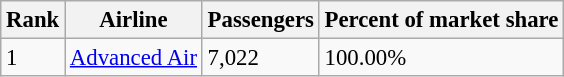<table class="wikitable sortable" style="font-size: 95%">
<tr>
<th>Rank</th>
<th>Airline</th>
<th>Passengers</th>
<th>Percent of market share</th>
</tr>
<tr>
<td>1</td>
<td><a href='#'>Advanced Air</a></td>
<td>7,022</td>
<td>100.00%</td>
</tr>
</table>
